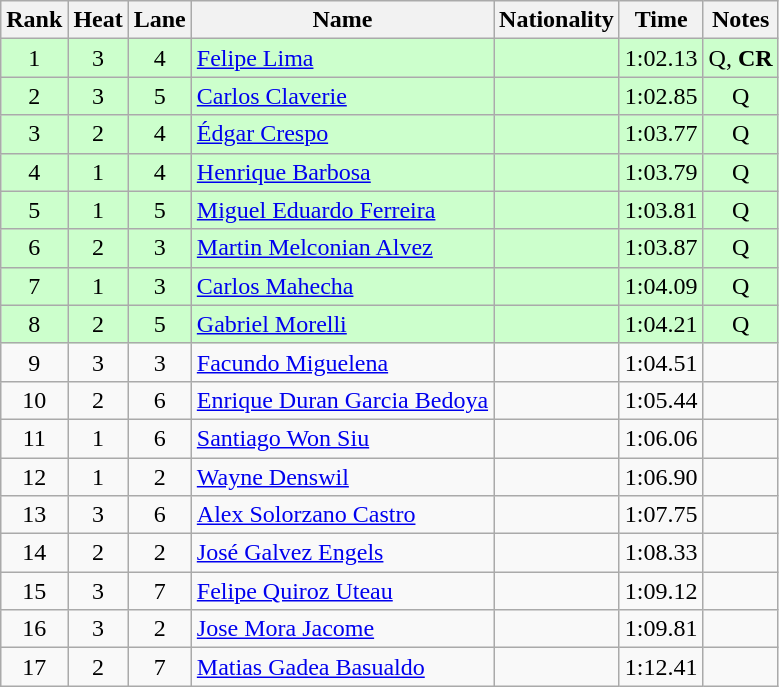<table class="wikitable sortable" style="text-align:center">
<tr>
<th>Rank</th>
<th>Heat</th>
<th>Lane</th>
<th>Name</th>
<th>Nationality</th>
<th>Time</th>
<th>Notes</th>
</tr>
<tr bgcolor=ccffcc>
<td>1</td>
<td>3</td>
<td>4</td>
<td align=left><a href='#'>Felipe Lima</a></td>
<td align=left></td>
<td>1:02.13</td>
<td>Q, <strong>CR</strong></td>
</tr>
<tr bgcolor=ccffcc>
<td>2</td>
<td>3</td>
<td>5</td>
<td align=left><a href='#'>Carlos Claverie</a></td>
<td align=left></td>
<td>1:02.85</td>
<td>Q</td>
</tr>
<tr bgcolor=ccffcc>
<td>3</td>
<td>2</td>
<td>4</td>
<td align=left><a href='#'>Édgar Crespo</a></td>
<td align=left></td>
<td>1:03.77</td>
<td>Q</td>
</tr>
<tr bgcolor=ccffcc>
<td>4</td>
<td>1</td>
<td>4</td>
<td align=left><a href='#'>Henrique Barbosa</a></td>
<td align=left></td>
<td>1:03.79</td>
<td>Q</td>
</tr>
<tr bgcolor=ccffcc>
<td>5</td>
<td>1</td>
<td>5</td>
<td align=left><a href='#'>Miguel Eduardo Ferreira</a></td>
<td align=left></td>
<td>1:03.81</td>
<td>Q</td>
</tr>
<tr bgcolor=ccffcc>
<td>6</td>
<td>2</td>
<td>3</td>
<td align=left><a href='#'>Martin Melconian Alvez</a></td>
<td align=left></td>
<td>1:03.87</td>
<td>Q</td>
</tr>
<tr bgcolor=ccffcc>
<td>7</td>
<td>1</td>
<td>3</td>
<td align=left><a href='#'>Carlos Mahecha</a></td>
<td align=left></td>
<td>1:04.09</td>
<td>Q</td>
</tr>
<tr bgcolor=ccffcc>
<td>8</td>
<td>2</td>
<td>5</td>
<td align=left><a href='#'>Gabriel Morelli</a></td>
<td align=left></td>
<td>1:04.21</td>
<td>Q</td>
</tr>
<tr>
<td>9</td>
<td>3</td>
<td>3</td>
<td align=left><a href='#'>Facundo Miguelena</a></td>
<td align=left></td>
<td>1:04.51</td>
<td></td>
</tr>
<tr>
<td>10</td>
<td>2</td>
<td>6</td>
<td align=left><a href='#'>Enrique Duran Garcia Bedoya</a></td>
<td align=left></td>
<td>1:05.44</td>
<td></td>
</tr>
<tr>
<td>11</td>
<td>1</td>
<td>6</td>
<td align=left><a href='#'>Santiago Won Siu</a></td>
<td align=left></td>
<td>1:06.06</td>
<td></td>
</tr>
<tr>
<td>12</td>
<td>1</td>
<td>2</td>
<td align=left><a href='#'>Wayne Denswil</a></td>
<td align=left></td>
<td>1:06.90</td>
<td></td>
</tr>
<tr>
<td>13</td>
<td>3</td>
<td>6</td>
<td align=left><a href='#'>Alex Solorzano Castro</a></td>
<td align=left></td>
<td>1:07.75</td>
<td></td>
</tr>
<tr>
<td>14</td>
<td>2</td>
<td>2</td>
<td align=left><a href='#'>José Galvez Engels</a></td>
<td align=left></td>
<td>1:08.33</td>
<td></td>
</tr>
<tr>
<td>15</td>
<td>3</td>
<td>7</td>
<td align=left><a href='#'>Felipe Quiroz Uteau</a></td>
<td align=left></td>
<td>1:09.12</td>
<td></td>
</tr>
<tr>
<td>16</td>
<td>3</td>
<td>2</td>
<td align=left><a href='#'>Jose Mora Jacome</a></td>
<td align=left></td>
<td>1:09.81</td>
<td></td>
</tr>
<tr>
<td>17</td>
<td>2</td>
<td>7</td>
<td align=left><a href='#'>Matias Gadea Basualdo</a></td>
<td align=left></td>
<td>1:12.41</td>
<td></td>
</tr>
</table>
